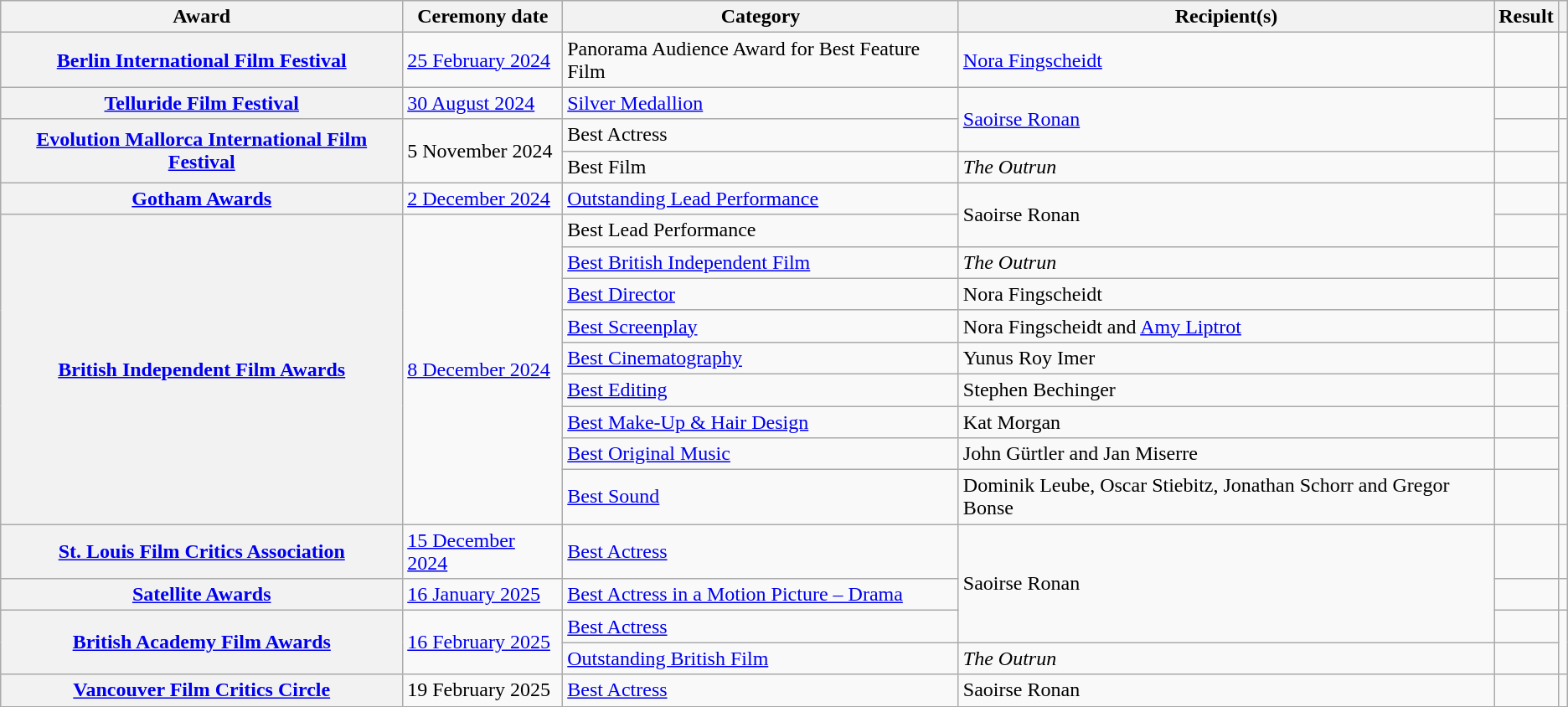<table class="wikitable sortable plainrowheaders">
<tr>
<th scope="col">Award</th>
<th scope="col">Ceremony date</th>
<th scope="col">Category</th>
<th scope="col">Recipient(s)</th>
<th scope="col">Result</th>
<th scope="col" class="unsortable"></th>
</tr>
<tr>
<th scope="row"><a href='#'>Berlin International Film Festival</a></th>
<td><a href='#'>25 February 2024</a></td>
<td>Panorama Audience Award for Best Feature Film</td>
<td><a href='#'>Nora Fingscheidt</a></td>
<td></td>
<td align="center"></td>
</tr>
<tr>
<th scope="row"><a href='#'>Telluride Film Festival</a></th>
<td><a href='#'>30 August 2024</a></td>
<td><a href='#'>Silver Medallion</a></td>
<td rowspan="2"><a href='#'>Saoirse Ronan</a></td>
<td></td>
<td align="center"></td>
</tr>
<tr>
<th scope="row" rowspan="2"><a href='#'>Evolution Mallorca International Film Festival</a></th>
<td rowspan="2">5 November 2024</td>
<td>Best Actress</td>
<td></td>
<td rowspan="2" align="center"></td>
</tr>
<tr>
<td>Best Film</td>
<td><em>The Outrun</em></td>
<td></td>
</tr>
<tr>
<th scope="row"><a href='#'>Gotham Awards</a></th>
<td><a href='#'>2 December 2024</a></td>
<td><a href='#'>Outstanding Lead Performance</a></td>
<td rowspan="2">Saoirse Ronan</td>
<td></td>
<td align="center"></td>
</tr>
<tr>
<th rowspan="9" scope="row"><a href='#'>British Independent Film Awards</a></th>
<td rowspan="9"><a href='#'>8 December 2024</a></td>
<td>Best Lead Performance</td>
<td></td>
<td rowspan="9" align="center"></td>
</tr>
<tr>
<td><a href='#'>Best British Independent Film</a></td>
<td><em>The Outrun</em></td>
<td></td>
</tr>
<tr>
<td><a href='#'>Best Director</a></td>
<td>Nora Fingscheidt</td>
<td></td>
</tr>
<tr>
<td><a href='#'>Best Screenplay</a></td>
<td>Nora Fingscheidt and <a href='#'>Amy Liptrot</a></td>
<td></td>
</tr>
<tr>
<td><a href='#'>Best Cinematography</a></td>
<td>Yunus Roy Imer</td>
<td></td>
</tr>
<tr>
<td><a href='#'>Best Editing</a></td>
<td>Stephen Bechinger</td>
<td></td>
</tr>
<tr>
<td><a href='#'>Best Make-Up & Hair Design</a></td>
<td>Kat Morgan</td>
<td></td>
</tr>
<tr>
<td><a href='#'>Best Original Music</a></td>
<td>John Gürtler and Jan Miserre</td>
<td></td>
</tr>
<tr>
<td><a href='#'>Best Sound</a></td>
<td>Dominik Leube, Oscar Stiebitz, Jonathan Schorr and Gregor Bonse</td>
<td></td>
</tr>
<tr>
<th scope="row"><a href='#'>St. Louis Film Critics Association</a></th>
<td><a href='#'>15 December 2024</a></td>
<td><a href='#'>Best Actress</a></td>
<td rowspan="3">Saoirse Ronan</td>
<td></td>
<td align="center"></td>
</tr>
<tr>
<th scope="row"><a href='#'>Satellite Awards</a></th>
<td><a href='#'>16 January 2025</a></td>
<td><a href='#'>Best Actress in a Motion Picture – Drama</a></td>
<td></td>
<td align="center"></td>
</tr>
<tr>
<th rowspan="2" scope="row"><a href='#'>British Academy Film Awards</a></th>
<td rowspan="2"><a href='#'>16 February 2025</a></td>
<td><a href='#'>Best Actress</a></td>
<td></td>
<td rowspan="2" align="center"></td>
</tr>
<tr>
<td><a href='#'>Outstanding British Film</a></td>
<td><em>The Outrun</em></td>
<td></td>
</tr>
<tr>
<th scope="row"><a href='#'>Vancouver Film Critics Circle</a></th>
<td>19 February 2025</td>
<td><a href='#'>Best Actress</a></td>
<td>Saoirse Ronan</td>
<td></td>
<td align="center"></td>
</tr>
</table>
